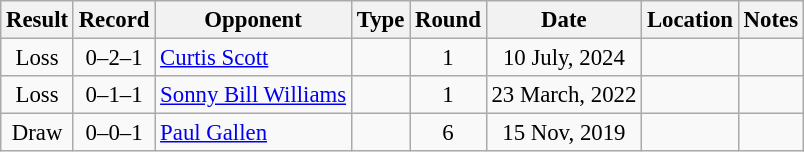<table class="wikitable" style="text-align:center; font-size:95%">
<tr>
<th>Result</th>
<th>Record</th>
<th>Opponent</th>
<th>Type</th>
<th>Round</th>
<th>Date</th>
<th>Location</th>
<th>Notes</th>
</tr>
<tr>
<td>Loss</td>
<td>0–2–1</td>
<td style="text-align:left;"> <a href='#'>Curtis Scott</a></td>
<td></td>
<td>1</td>
<td>10 July, 2024</td>
<td style="text-align:left;"> </td>
<td></td>
</tr>
<tr>
<td>Loss</td>
<td>0–1–1</td>
<td style="text-align:left;"> <a href='#'>Sonny Bill Williams</a></td>
<td></td>
<td>1</td>
<td>23 March, 2022</td>
<td style="text-align:left;"> </td>
<td></td>
</tr>
<tr>
<td>Draw</td>
<td>0–0–1</td>
<td style="text-align:left;"> <a href='#'>Paul Gallen</a></td>
<td></td>
<td>6</td>
<td>15 Nov, 2019</td>
<td style="text-align:left;"> </td>
<td></td>
</tr>
</table>
